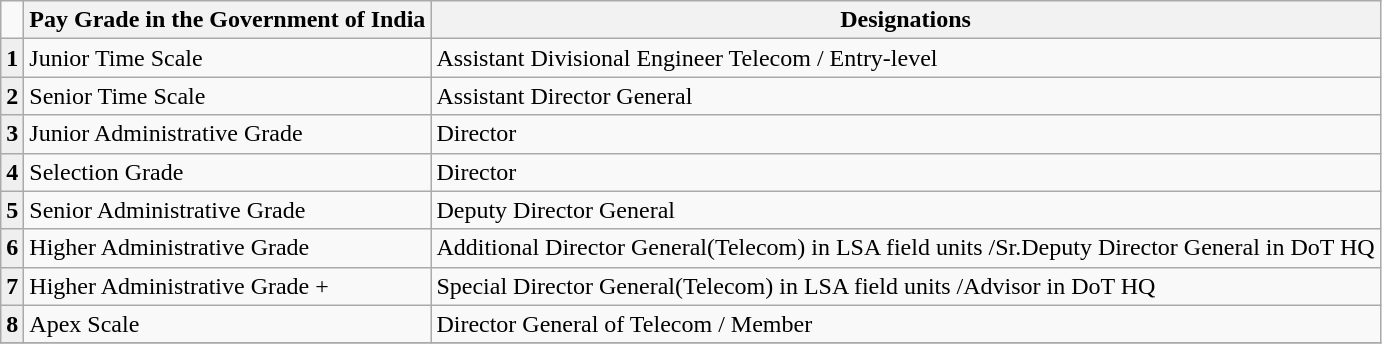<table class="wikitable plainrowheaders">
<tr>
<td></td>
<th scope="col">Pay Grade in the Government of India</th>
<th scope="col">Designations</th>
</tr>
<tr>
<th scope="row" style="background:#efefef;">1</th>
<td>Junior Time Scale</td>
<td>Assistant Divisional Engineer Telecom / Entry-level</td>
</tr>
<tr>
<th scope="row" style="background:#efefef;">2</th>
<td>Senior Time Scale</td>
<td>Assistant Director General</td>
</tr>
<tr>
<th scope="row" style="background:#efefef;">3</th>
<td>Junior Administrative Grade</td>
<td>Director</td>
</tr>
<tr>
<th scope="row" style="background:#efefef;">4</th>
<td>Selection Grade</td>
<td>Director</td>
</tr>
<tr>
<th scope="row" style="background:#efefef;">5</th>
<td>Senior Administrative Grade</td>
<td>Deputy Director General</td>
</tr>
<tr>
<th scope="row" style="background:#efefef;">6</th>
<td>Higher Administrative Grade</td>
<td>Additional Director General(Telecom) in LSA field units /Sr.Deputy Director General in DoT HQ</td>
</tr>
<tr>
<th scope="row" style="background:#efefef;">7</th>
<td>Higher Administrative Grade +</td>
<td>Special Director General(Telecom) in LSA field units /Advisor in DoT HQ</td>
</tr>
<tr>
<th scope="row" style="background:#efefef;">8</th>
<td>Apex Scale</td>
<td>Director General of Telecom / Member</td>
</tr>
<tr>
</tr>
</table>
